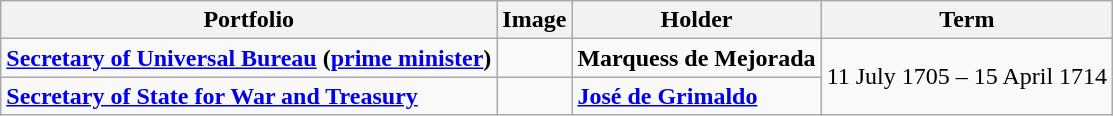<table class="wikitable">
<tr>
<th>Portfolio</th>
<th>Image</th>
<th>Holder</th>
<th>Term</th>
</tr>
<tr>
<td><strong><a href='#'>Secretary of Universal Bureau</a> (<a href='#'>prime minister</a>)</strong></td>
<td></td>
<td><strong>Marquess de Mejorada</strong></td>
<td rowspan="2">11 July 1705 – 15 April 1714</td>
</tr>
<tr>
<td><strong><a href='#'>Secretary of State for War and Treasury</a></strong></td>
<td></td>
<td><strong><a href='#'>José de Grimaldo</a></strong></td>
</tr>
</table>
